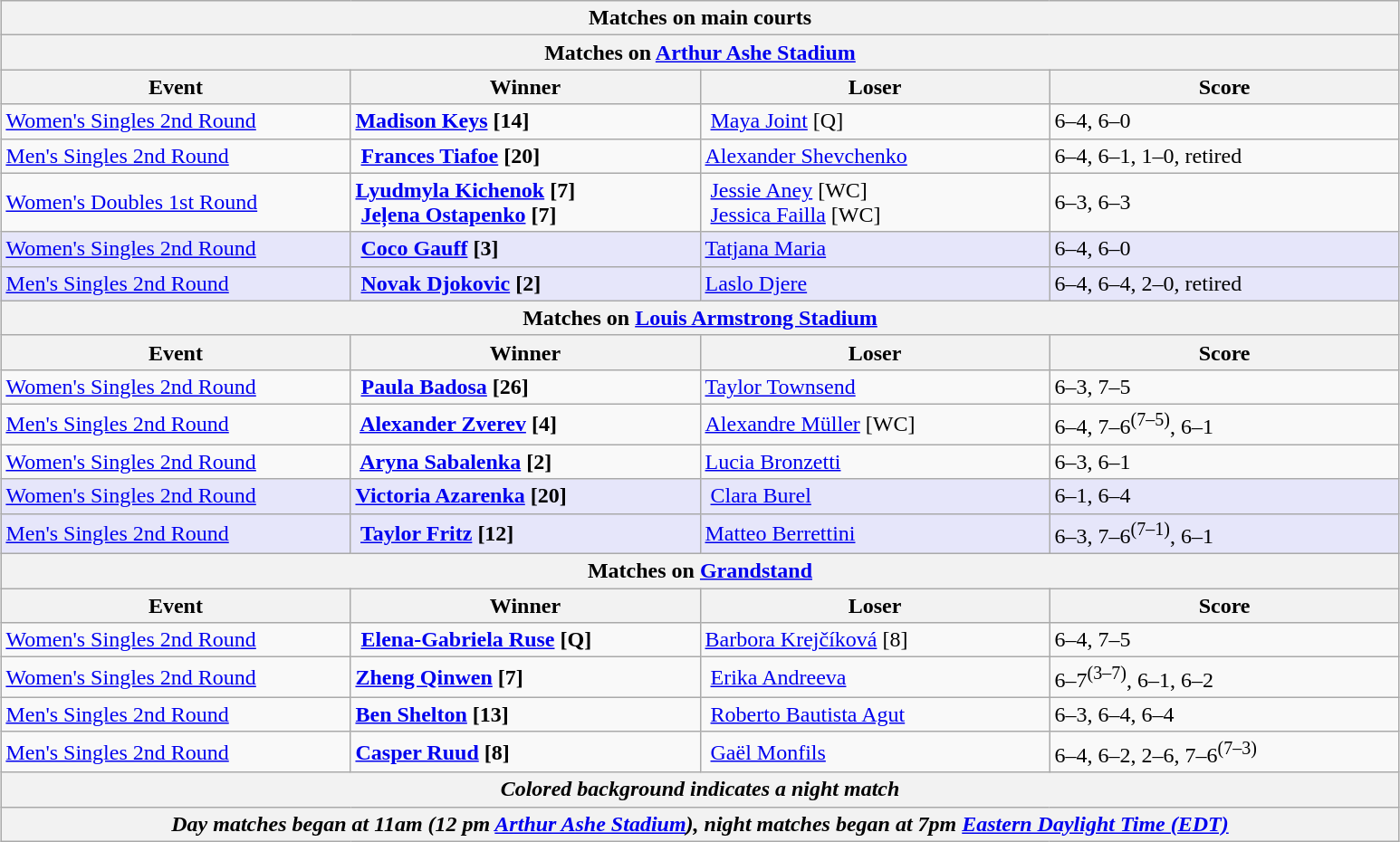<table class="wikitable" style="margin:auto;">
<tr>
<th colspan="4" style="white-space:nowrap;">Matches on main courts</th>
</tr>
<tr>
<th colspan="4"><strong>Matches on <a href='#'>Arthur Ashe Stadium</a></strong></th>
</tr>
<tr>
<th width="250">Event</th>
<th width="250">Winner</th>
<th width="250">Loser</th>
<th width="250">Score</th>
</tr>
<tr>
<td><a href='#'>Women's Singles 2nd Round</a></td>
<td><strong> <a href='#'>Madison Keys</a> [14]</strong></td>
<td> <a href='#'>Maya Joint</a> [Q]</td>
<td>6–4, 6–0</td>
</tr>
<tr>
<td><a href='#'>Men's Singles 2nd Round</a></td>
<td><strong> <a href='#'>Frances Tiafoe</a> [20]</strong></td>
<td> <a href='#'>Alexander Shevchenko</a></td>
<td>6–4, 6–1, 1–0, retired</td>
</tr>
<tr>
<td><a href='#'>Women's Doubles 1st Round</a></td>
<td><strong> <a href='#'>Lyudmyla Kichenok</a> [7]<br>  <a href='#'>Jeļena Ostapenko</a> [7]</strong></td>
<td> <a href='#'>Jessie Aney</a> [WC]<br>  <a href='#'>Jessica Failla</a> [WC]</td>
<td>6–3, 6–3</td>
</tr>
<tr bgcolor="lavender">
<td><a href='#'>Women's Singles 2nd Round</a></td>
<td><strong> <a href='#'>Coco Gauff</a> [3]</strong></td>
<td> <a href='#'>Tatjana Maria</a></td>
<td>6–4, 6–0</td>
</tr>
<tr bgcolor="lavender">
<td><a href='#'>Men's Singles 2nd Round</a></td>
<td><strong> <a href='#'>Novak Djokovic</a> [2]</strong></td>
<td> <a href='#'>Laslo Djere</a></td>
<td>6–4, 6–4, 2–0, retired</td>
</tr>
<tr>
<th colspan="4"><strong>Matches on <a href='#'>Louis Armstrong Stadium</a></strong></th>
</tr>
<tr>
<th width="250">Event</th>
<th width="250">Winner</th>
<th width="250">Loser</th>
<th width="250">Score</th>
</tr>
<tr>
<td><a href='#'>Women's Singles 2nd Round</a></td>
<td><strong> <a href='#'>Paula Badosa</a> [26]</strong></td>
<td> <a href='#'>Taylor Townsend</a></td>
<td>6–3, 7–5</td>
</tr>
<tr>
<td><a href='#'>Men's Singles 2nd Round</a></td>
<td><strong> <a href='#'>Alexander Zverev</a> [4]</strong></td>
<td> <a href='#'>Alexandre Müller</a> [WC]</td>
<td>6–4, 7–6<sup>(7–5)</sup>, 6–1</td>
</tr>
<tr>
<td><a href='#'>Women's Singles 2nd Round</a></td>
<td><strong> <a href='#'>Aryna Sabalenka</a> [2]</strong></td>
<td> <a href='#'>Lucia Bronzetti</a></td>
<td>6–3, 6–1</td>
</tr>
<tr bgcolor="lavender">
<td><a href='#'>Women's Singles 2nd Round</a></td>
<td><strong> <a href='#'>Victoria Azarenka</a> [20]</strong></td>
<td> <a href='#'>Clara Burel</a></td>
<td>6–1, 6–4</td>
</tr>
<tr bgcolor="lavender">
<td><a href='#'>Men's Singles 2nd Round</a></td>
<td><strong> <a href='#'>Taylor Fritz</a> [12]</strong></td>
<td> <a href='#'>Matteo Berrettini</a></td>
<td>6–3, 7–6<sup>(7–1)</sup>, 6–1</td>
</tr>
<tr>
<th colspan="4"><strong>Matches on <a href='#'>Grandstand</a></strong></th>
</tr>
<tr>
<th width="250">Event</th>
<th width="250">Winner</th>
<th width="250">Loser</th>
<th width="250">Score</th>
</tr>
<tr>
<td><a href='#'>Women's Singles 2nd Round</a></td>
<td><strong> <a href='#'>Elena-Gabriela Ruse</a> [Q]</strong></td>
<td> <a href='#'>Barbora Krejčíková</a> [8]</td>
<td>6–4, 7–5</td>
</tr>
<tr>
<td><a href='#'>Women's Singles 2nd Round</a></td>
<td><strong> <a href='#'>Zheng Qinwen</a> [7]</strong></td>
<td> <a href='#'>Erika Andreeva</a></td>
<td>6–7<sup>(3–7)</sup>, 6–1, 6–2</td>
</tr>
<tr>
<td><a href='#'>Men's Singles 2nd Round</a></td>
<td><strong> <a href='#'>Ben Shelton</a> [13]</strong></td>
<td> <a href='#'>Roberto Bautista Agut</a></td>
<td>6–3, 6–4, 6–4</td>
</tr>
<tr>
<td><a href='#'>Men's Singles 2nd Round</a></td>
<td><strong> <a href='#'>Casper Ruud</a> [8]</strong></td>
<td> <a href='#'>Gaël Monfils</a></td>
<td>6–4, 6–2, 2–6, 7–6<sup>(7–3)</sup></td>
</tr>
<tr>
<th colspan="4"><em>Colored background indicates a night match</em></th>
</tr>
<tr>
<th colspan="4"><em>Day matches began at 11am (12 pm <a href='#'>Arthur Ashe Stadium</a>), night matches began at 7pm <a href='#'>Eastern Daylight Time (EDT)</a></em></th>
</tr>
</table>
